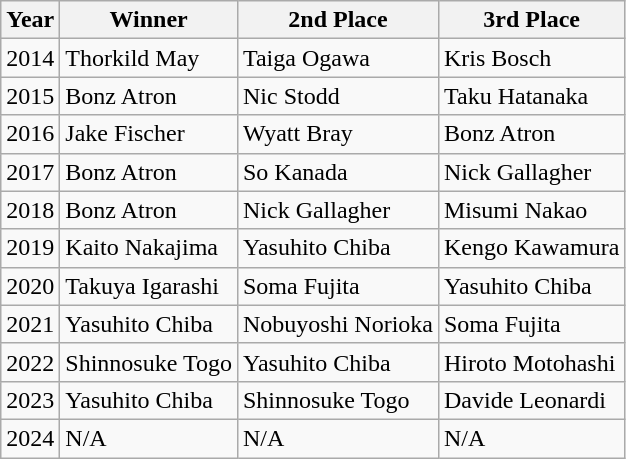<table class="wikitable">
<tr>
<th>Year</th>
<th>Winner</th>
<th>2nd Place</th>
<th>3rd Place</th>
</tr>
<tr>
<td>2014</td>
<td> Thorkild May</td>
<td> Taiga Ogawa</td>
<td> Kris Bosch</td>
</tr>
<tr>
<td>2015</td>
<td> Bonz Atron</td>
<td> Nic Stodd</td>
<td> Taku Hatanaka</td>
</tr>
<tr>
<td>2016</td>
<td> Jake Fischer</td>
<td> Wyatt Bray</td>
<td> Bonz Atron</td>
</tr>
<tr>
<td>2017</td>
<td> Bonz Atron</td>
<td> So Kanada</td>
<td> Nick Gallagher</td>
</tr>
<tr>
<td>2018</td>
<td> Bonz Atron</td>
<td> Nick Gallagher</td>
<td> Misumi Nakao</td>
</tr>
<tr>
<td>2019</td>
<td> Kaito Nakajima</td>
<td> Yasuhito Chiba</td>
<td> Kengo Kawamura</td>
</tr>
<tr>
<td>2020</td>
<td> Takuya Igarashi</td>
<td> Soma Fujita</td>
<td> Yasuhito Chiba</td>
</tr>
<tr>
<td>2021</td>
<td> Yasuhito Chiba</td>
<td> Nobuyoshi Norioka</td>
<td> Soma Fujita</td>
</tr>
<tr>
<td>2022</td>
<td> Shinnosuke Togo</td>
<td> Yasuhito Chiba</td>
<td> Hiroto Motohashi</td>
</tr>
<tr>
<td>2023</td>
<td> Yasuhito Chiba</td>
<td> Shinnosuke Togo</td>
<td> Davide Leonardi</td>
</tr>
<tr>
<td>2024</td>
<td>N/A</td>
<td>N/A</td>
<td>N/A</td>
</tr>
</table>
